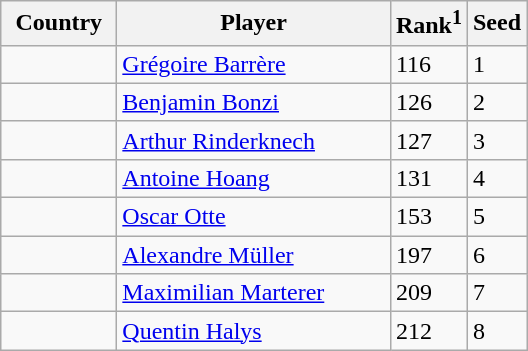<table class="sortable wikitable">
<tr>
<th width="70">Country</th>
<th width="175">Player</th>
<th>Rank<sup>1</sup></th>
<th>Seed</th>
</tr>
<tr>
<td></td>
<td><a href='#'>Grégoire Barrère</a></td>
<td>116</td>
<td>1</td>
</tr>
<tr>
<td></td>
<td><a href='#'>Benjamin Bonzi</a></td>
<td>126</td>
<td>2</td>
</tr>
<tr>
<td></td>
<td><a href='#'>Arthur Rinderknech</a></td>
<td>127</td>
<td>3</td>
</tr>
<tr>
<td></td>
<td><a href='#'>Antoine Hoang</a></td>
<td>131</td>
<td>4</td>
</tr>
<tr>
<td></td>
<td><a href='#'>Oscar Otte</a></td>
<td>153</td>
<td>5</td>
</tr>
<tr>
<td></td>
<td><a href='#'>Alexandre Müller</a></td>
<td>197</td>
<td>6</td>
</tr>
<tr>
<td></td>
<td><a href='#'>Maximilian Marterer</a></td>
<td>209</td>
<td>7</td>
</tr>
<tr>
<td></td>
<td><a href='#'>Quentin Halys</a></td>
<td>212</td>
<td>8</td>
</tr>
</table>
